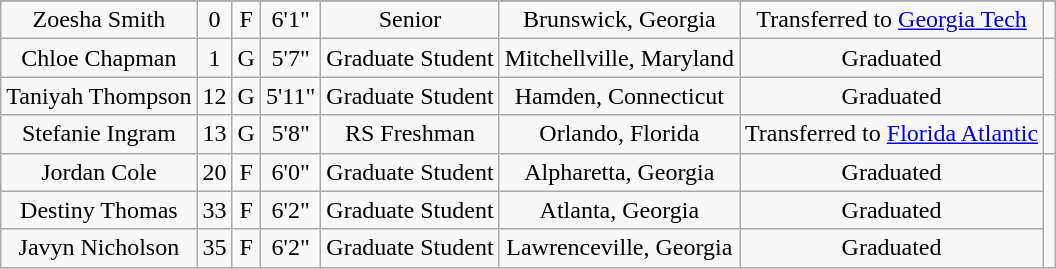<table class="wikitable sortable" style="text-align: center">
<tr align=center>
</tr>
<tr>
<td>Zoesha Smith</td>
<td>0</td>
<td>F</td>
<td>6'1"</td>
<td>Senior</td>
<td>Brunswick, Georgia</td>
<td>Transferred to <a href='#'>Georgia Tech</a></td>
<td></td>
</tr>
<tr>
<td>Chloe Chapman</td>
<td>1</td>
<td>G</td>
<td>5'7"</td>
<td>Graduate Student</td>
<td>Mitchellville, Maryland</td>
<td>Graduated</td>
</tr>
<tr>
<td>Taniyah Thompson</td>
<td>12</td>
<td>G</td>
<td>5'11"</td>
<td>Graduate Student</td>
<td>Hamden, Connecticut</td>
<td>Graduated</td>
</tr>
<tr>
<td>Stefanie Ingram</td>
<td>13</td>
<td>G</td>
<td>5'8"</td>
<td>RS Freshman</td>
<td>Orlando, Florida</td>
<td>Transferred to <a href='#'>Florida Atlantic</a></td>
<td></td>
</tr>
<tr>
<td>Jordan Cole</td>
<td>20</td>
<td>F</td>
<td>6'0"</td>
<td>Graduate Student</td>
<td>Alpharetta, Georgia</td>
<td>Graduated</td>
</tr>
<tr>
<td>Destiny Thomas</td>
<td>33</td>
<td>F</td>
<td>6'2"</td>
<td>Graduate Student</td>
<td>Atlanta, Georgia</td>
<td>Graduated</td>
</tr>
<tr>
<td>Javyn Nicholson</td>
<td>35</td>
<td>F</td>
<td>6'2"</td>
<td>Graduate Student</td>
<td>Lawrenceville, Georgia</td>
<td>Graduated</td>
</tr>
</table>
